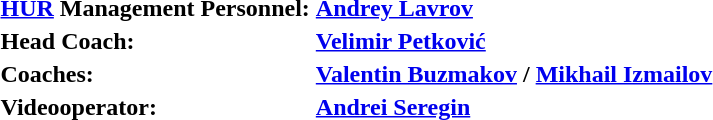<table>
<tr>
<td><strong><a href='#'>HUR</a> Management Personnel:</strong></td>
<td><strong><a href='#'>Andrey Lavrov</a></strong></td>
</tr>
<tr>
<td><strong>Head Coach:</strong></td>
<td><strong><a href='#'>Velimir Petković</a></strong></td>
</tr>
<tr>
<td><strong>Coaches:</strong></td>
<td><strong><a href='#'>Valentin Buzmakov</a> / <a href='#'>Mikhail Izmailov</a></strong></td>
</tr>
<tr>
<td><strong>Videooperator:</strong></td>
<td><strong><a href='#'>Andrei Seregin</a></strong></td>
</tr>
</table>
